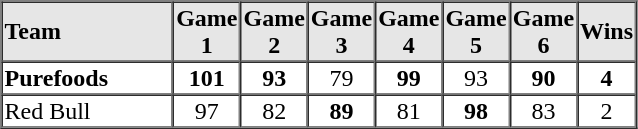<table border=1 cellspacing=0 width=425 style="margin-left:3em;">
<tr style="text-align:center; background-color:#e6e6e6;">
<th align=left width=28%>Team</th>
<th width=6%>Game 1</th>
<th width=6%>Game 2</th>
<th width=6%>Game 3</th>
<th width=6%>Game 4</th>
<th width=6%>Game 5</th>
<th width=6%>Game 6</th>
<th width=6%>Wins</th>
</tr>
<tr style="text-align:center;">
<td align=left><strong>Purefoods</strong></td>
<td><strong>101</strong></td>
<td><strong>93</strong></td>
<td>79</td>
<td><strong>99</strong></td>
<td>93</td>
<td><strong>90</strong></td>
<td><strong>4</strong></td>
</tr>
<tr style="text-align:center;">
<td align=left>Red Bull</td>
<td>97</td>
<td>82</td>
<td><strong>89</strong></td>
<td>81</td>
<td><strong>98</strong></td>
<td>83</td>
<td>2</td>
</tr>
<tr style="text-align:center;">
</tr>
</table>
